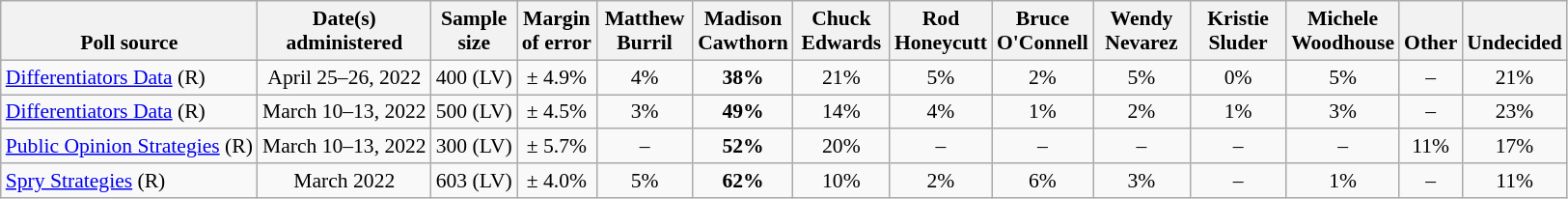<table class="wikitable" style="font-size:90%;text-align:center;">
<tr valign=bottom>
<th>Poll source</th>
<th>Date(s)<br>administered</th>
<th>Sample<br>size</th>
<th>Margin<br>of error</th>
<th style="width:60px;">Matthew<br>Burril</th>
<th style="width:60px;">Madison<br>Cawthorn</th>
<th style="width:60px;">Chuck<br>Edwards</th>
<th style="width:60px;">Rod<br>Honeycutt</th>
<th style="width:60px;">Bruce<br>O'Connell</th>
<th style="width:60px;">Wendy<br>Nevarez</th>
<th style="width:60px;">Kristie<br>Sluder</th>
<th style="width:60px;">Michele<br>Woodhouse</th>
<th>Other</th>
<th>Undecided</th>
</tr>
<tr>
<td style="text-align:left;"><a href='#'>Differentiators Data</a> (R)</td>
<td>April 25–26, 2022</td>
<td>400 (LV)</td>
<td>± 4.9%</td>
<td>4%</td>
<td><strong>38%</strong></td>
<td>21%</td>
<td>5%</td>
<td>2%</td>
<td>5%</td>
<td>0%</td>
<td>5%</td>
<td>–</td>
<td>21%</td>
</tr>
<tr>
<td style="text-align:left;"><a href='#'>Differentiators Data</a> (R)</td>
<td>March 10–13, 2022</td>
<td>500 (LV)</td>
<td>± 4.5%</td>
<td>3%</td>
<td><strong>49%</strong></td>
<td>14%</td>
<td>4%</td>
<td>1%</td>
<td>2%</td>
<td>1%</td>
<td>3%</td>
<td>–</td>
<td>23%</td>
</tr>
<tr>
<td style="text-align:left;"><a href='#'>Public Opinion Strategies</a> (R)</td>
<td>March 10–13, 2022</td>
<td>300 (LV)</td>
<td>± 5.7%</td>
<td>–</td>
<td><strong>52%</strong></td>
<td>20%</td>
<td>–</td>
<td>–</td>
<td>–</td>
<td>–</td>
<td>–</td>
<td>11%</td>
<td>17%</td>
</tr>
<tr>
<td style="text-align:left;"><a href='#'>Spry Strategies</a> (R)</td>
<td>March 2022</td>
<td>603 (LV)</td>
<td>± 4.0%</td>
<td>5%</td>
<td><strong>62%</strong></td>
<td>10%</td>
<td>2%</td>
<td>6%</td>
<td>3%</td>
<td>–</td>
<td>1%</td>
<td>–</td>
<td>11%</td>
</tr>
</table>
